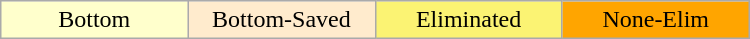<table class="wikitable" style="margin:1em auto; text-align:center;">
<tr>
<td style="background:#FFFFCC" ; padding-left: 1em;" width="20%"="Center">Bottom</td>
<td style="background:#FFEBCD" ; padding-left: 1em;" width="20%"="Center">Bottom-Saved</td>
<td style="background:#FBF373" ; padding-left: 1em;" width="20%"="Center">Eliminated</td>
<td style="background:orange" ; padding-left: 1em;" width="20%"="Center">None-Elim</td>
</tr>
</table>
